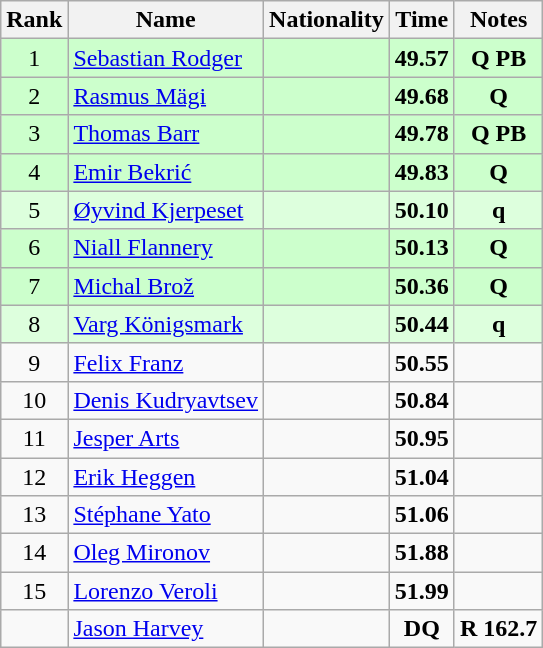<table class="wikitable sortable" style="text-align:center">
<tr>
<th>Rank</th>
<th>Name</th>
<th>Nationality</th>
<th>Time</th>
<th>Notes</th>
</tr>
<tr bgcolor=ccffcc>
<td>1</td>
<td align=left><a href='#'>Sebastian Rodger</a></td>
<td align=left></td>
<td><strong>49.57</strong></td>
<td><strong>Q PB</strong></td>
</tr>
<tr bgcolor=ccffcc>
<td>2</td>
<td align=left><a href='#'>Rasmus Mägi</a></td>
<td align=left></td>
<td><strong>49.68</strong></td>
<td><strong>Q</strong></td>
</tr>
<tr bgcolor=ccffcc>
<td>3</td>
<td align=left><a href='#'>Thomas Barr</a></td>
<td align=left></td>
<td><strong>49.78</strong></td>
<td><strong>Q PB</strong></td>
</tr>
<tr bgcolor=ccffcc>
<td>4</td>
<td align=left><a href='#'>Emir Bekrić</a></td>
<td align=left></td>
<td><strong>49.83</strong></td>
<td><strong>Q</strong></td>
</tr>
<tr bgcolor=ddffdd>
<td>5</td>
<td align=left><a href='#'>Øyvind Kjerpeset</a></td>
<td align=left></td>
<td><strong>50.10</strong></td>
<td><strong>q</strong></td>
</tr>
<tr bgcolor=ccffcc>
<td>6</td>
<td align=left><a href='#'>Niall Flannery</a></td>
<td align=left></td>
<td><strong>50.13</strong></td>
<td><strong>Q</strong></td>
</tr>
<tr bgcolor=ccffcc>
<td>7</td>
<td align=left><a href='#'>Michal Brož</a></td>
<td align=left></td>
<td><strong>50.36</strong></td>
<td><strong>Q</strong></td>
</tr>
<tr bgcolor=ddffdd>
<td>8</td>
<td align=left><a href='#'>Varg Königsmark</a></td>
<td align=left></td>
<td><strong>50.44</strong></td>
<td><strong>q</strong></td>
</tr>
<tr>
<td>9</td>
<td align=left><a href='#'>Felix Franz</a></td>
<td align=left></td>
<td><strong>50.55</strong></td>
<td></td>
</tr>
<tr>
<td>10</td>
<td align=left><a href='#'>Denis Kudryavtsev</a></td>
<td align=left></td>
<td><strong>50.84</strong></td>
<td></td>
</tr>
<tr>
<td>11</td>
<td align=left><a href='#'>Jesper Arts</a></td>
<td align=left></td>
<td><strong>50.95</strong></td>
<td></td>
</tr>
<tr>
<td>12</td>
<td align=left><a href='#'>Erik Heggen</a></td>
<td align=left></td>
<td><strong>51.04</strong></td>
<td></td>
</tr>
<tr>
<td>13</td>
<td align=left><a href='#'>Stéphane Yato</a></td>
<td align=left></td>
<td><strong>51.06</strong></td>
<td></td>
</tr>
<tr>
<td>14</td>
<td align=left><a href='#'>Oleg Mironov</a></td>
<td align=left></td>
<td><strong>51.88</strong></td>
<td></td>
</tr>
<tr>
<td>15</td>
<td align=left><a href='#'>Lorenzo Veroli</a></td>
<td align=left></td>
<td><strong>51.99</strong></td>
<td></td>
</tr>
<tr>
<td></td>
<td align=left><a href='#'>Jason Harvey</a></td>
<td align=left></td>
<td><strong>DQ</strong></td>
<td><strong>R 162.7</strong></td>
</tr>
</table>
